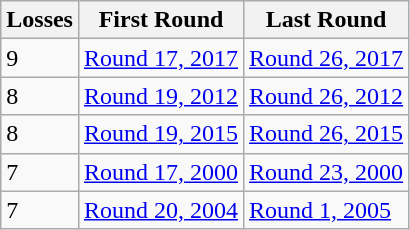<table class="wikitable">
<tr>
<th>Losses</th>
<th>First Round</th>
<th>Last Round</th>
</tr>
<tr>
<td>9</td>
<td><a href='#'>Round 17, 2017</a></td>
<td><a href='#'>Round 26, 2017</a></td>
</tr>
<tr>
<td>8</td>
<td><a href='#'>Round 19, 2012</a></td>
<td><a href='#'>Round 26, 2012</a></td>
</tr>
<tr>
<td>8</td>
<td><a href='#'>Round 19, 2015</a></td>
<td><a href='#'>Round 26, 2015</a></td>
</tr>
<tr>
<td>7</td>
<td><a href='#'>Round 17, 2000</a></td>
<td><a href='#'>Round 23, 2000</a></td>
</tr>
<tr>
<td>7</td>
<td><a href='#'>Round 20, 2004</a></td>
<td><a href='#'>Round 1, 2005</a></td>
</tr>
</table>
